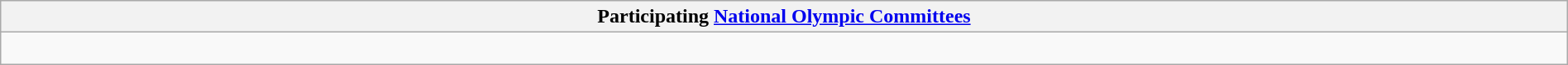<table class="wikitable collapsible" style="width:100%;">
<tr>
<th colspan=2>Participating <a href='#'>National Olympic Committees</a></th>
</tr>
<tr>
<td colspan=2><br></td>
</tr>
</table>
